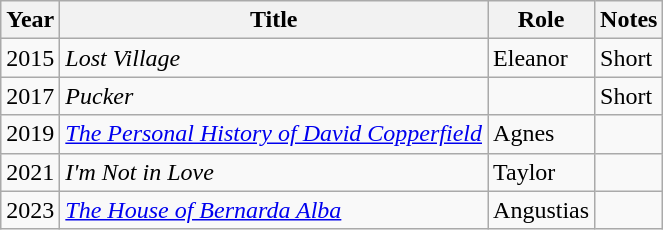<table class="wikitable">
<tr>
<th>Year</th>
<th>Title</th>
<th>Role</th>
<th>Notes</th>
</tr>
<tr>
<td>2015</td>
<td><em>Lost Village</em></td>
<td>Eleanor</td>
<td>Short</td>
</tr>
<tr>
<td>2017</td>
<td><em>Pucker</em></td>
<td></td>
<td>Short</td>
</tr>
<tr>
<td>2019</td>
<td><em><a href='#'>The Personal History of David Copperfield</a></em></td>
<td>Agnes</td>
<td></td>
</tr>
<tr>
<td>2021</td>
<td><em>I'm Not in Love</em></td>
<td>Taylor</td>
<td></td>
</tr>
<tr>
<td>2023</td>
<td><em><a href='#'>The House of Bernarda Alba</a></em></td>
<td>Angustias</td>
</tr>
</table>
